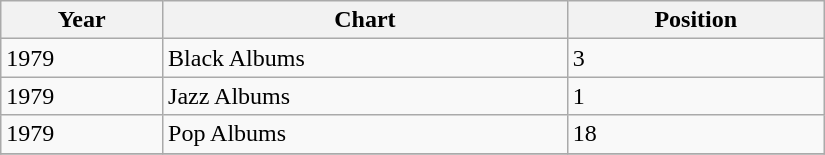<table class="wikitable" width="550px">
<tr>
<th align="left">Year</th>
<th align="left">Chart</th>
<th align="left">Position</th>
</tr>
<tr>
<td align="left">1979</td>
<td align="left">Black Albums</td>
<td align="left">3</td>
</tr>
<tr>
<td align="left">1979</td>
<td align="left">Jazz Albums</td>
<td align="left">1</td>
</tr>
<tr>
<td align="left">1979</td>
<td align="left">Pop Albums</td>
<td align="left">18</td>
</tr>
<tr>
</tr>
</table>
